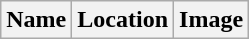<table class="wikitable sortable">
<tr>
<th>Name</th>
<th>Location</th>
<th>Image<br>










</th>
</tr>
</table>
